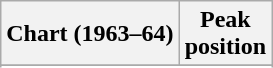<table class="wikitable plainrowheaders" style="text-align:center">
<tr>
<th scope="col">Chart (1963–64)</th>
<th scope="col">Peak<br> position</th>
</tr>
<tr>
</tr>
<tr>
</tr>
</table>
